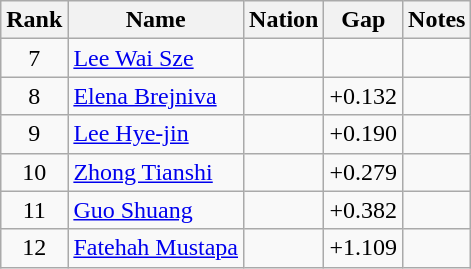<table class="wikitable sortable" style="text-align:center">
<tr>
<th>Rank</th>
<th>Name</th>
<th>Nation</th>
<th>Gap</th>
<th>Notes</th>
</tr>
<tr>
<td>7</td>
<td align=left><a href='#'>Lee Wai Sze</a></td>
<td align=left></td>
<td></td>
<td></td>
</tr>
<tr>
<td>8</td>
<td align=left><a href='#'>Elena Brejniva</a></td>
<td align=left></td>
<td>+0.132</td>
<td></td>
</tr>
<tr>
<td>9</td>
<td align=left><a href='#'>Lee Hye-jin</a></td>
<td align=left></td>
<td>+0.190</td>
<td></td>
</tr>
<tr>
<td>10</td>
<td align=left><a href='#'>Zhong Tianshi</a></td>
<td align=left></td>
<td>+0.279</td>
<td></td>
</tr>
<tr>
<td>11</td>
<td align=left><a href='#'>Guo Shuang</a></td>
<td align=left></td>
<td>+0.382</td>
<td></td>
</tr>
<tr>
<td>12</td>
<td align=left><a href='#'>Fatehah Mustapa</a></td>
<td align=left></td>
<td>+1.109</td>
<td></td>
</tr>
</table>
